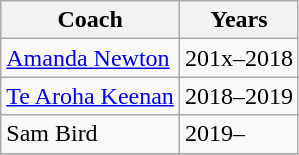<table class="wikitable collapsible">
<tr>
<th>Coach</th>
<th>Years</th>
</tr>
<tr>
<td> <a href='#'>Amanda Newton</a></td>
<td>201x–2018</td>
</tr>
<tr>
<td> <a href='#'>Te Aroha Keenan</a></td>
<td>2018–2019</td>
</tr>
<tr>
<td> Sam Bird </td>
<td>2019–</td>
</tr>
<tr>
</tr>
</table>
